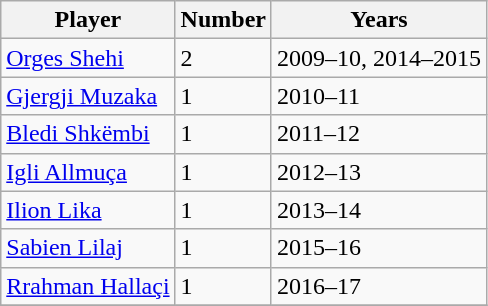<table class="wikitable plainrowheaders sortable">
<tr>
<th scope=col>Player</th>
<th scope=col>Number</th>
<th scope=col>Years</th>
</tr>
<tr>
<td><a href='#'>Orges Shehi</a></td>
<td>2</td>
<td>2009–10, 2014–2015</td>
</tr>
<tr>
<td><a href='#'>Gjergji Muzaka</a></td>
<td>1</td>
<td>2010–11</td>
</tr>
<tr>
<td><a href='#'>Bledi Shkëmbi</a></td>
<td>1</td>
<td>2011–12</td>
</tr>
<tr>
<td><a href='#'>Igli Allmuça</a></td>
<td>1</td>
<td>2012–13</td>
</tr>
<tr>
<td><a href='#'>Ilion Lika</a></td>
<td>1</td>
<td>2013–14</td>
</tr>
<tr>
<td><a href='#'>Sabien Lilaj</a></td>
<td>1</td>
<td>2015–16</td>
</tr>
<tr>
<td><a href='#'>Rrahman Hallaçi</a></td>
<td>1</td>
<td>2016–17</td>
</tr>
<tr>
</tr>
</table>
